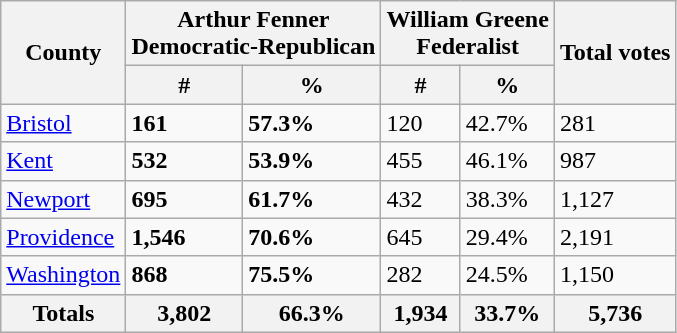<table class="wikitable sortable">
<tr>
<th rowspan="2" scope="col">County</th>
<th colspan="2" scope="col">Arthur Fenner<br>Democratic-Republican</th>
<th colspan="2" scope="col">William Greene<br>Federalist</th>
<th rowspan="2" scope="col">Total votes</th>
</tr>
<tr>
<th>#</th>
<th>%</th>
<th>#</th>
<th>%</th>
</tr>
<tr>
<td><a href='#'>Bristol</a></td>
<td><strong>161</strong></td>
<td><strong>57.3%</strong></td>
<td>120</td>
<td>42.7%</td>
<td>281</td>
</tr>
<tr>
<td><a href='#'>Kent</a></td>
<td><strong>532</strong></td>
<td><strong>53.9%</strong></td>
<td>455</td>
<td>46.1%</td>
<td>987</td>
</tr>
<tr>
<td><a href='#'>Newport</a></td>
<td><strong>695</strong></td>
<td><strong>61.7%</strong></td>
<td>432</td>
<td>38.3%</td>
<td>1,127</td>
</tr>
<tr>
<td><a href='#'>Providence</a></td>
<td><strong>1,546</strong></td>
<td><strong>70.6%</strong></td>
<td>645</td>
<td>29.4%</td>
<td>2,191</td>
</tr>
<tr>
<td><a href='#'>Washington</a></td>
<td><strong>868</strong></td>
<td><strong>75.5%</strong></td>
<td>282</td>
<td>24.5%</td>
<td>1,150</td>
</tr>
<tr>
<th>Totals</th>
<th>3,802</th>
<th>66.3%</th>
<th>1,934</th>
<th>33.7%</th>
<th>5,736</th>
</tr>
</table>
